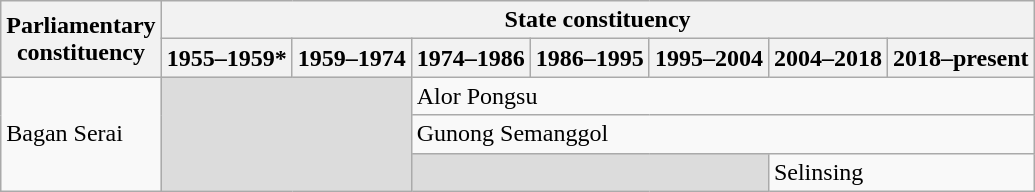<table class="wikitable">
<tr>
<th rowspan="2">Parliamentary<br>constituency</th>
<th colspan="7">State constituency</th>
</tr>
<tr>
<th>1955–1959*</th>
<th>1959–1974</th>
<th>1974–1986</th>
<th>1986–1995</th>
<th>1995–2004</th>
<th>2004–2018</th>
<th>2018–present</th>
</tr>
<tr>
<td rowspan="3">Bagan Serai</td>
<td colspan="2" rowspan="3" bgcolor="dcdcdc"></td>
<td colspan="5">Alor Pongsu</td>
</tr>
<tr>
<td colspan="5">Gunong Semanggol</td>
</tr>
<tr>
<td colspan="3" bgcolor="dcdcdc"></td>
<td colspan="2">Selinsing</td>
</tr>
</table>
